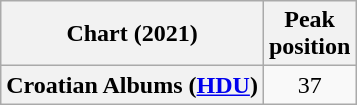<table class="wikitable plainrowheaders sortable">
<tr>
<th>Chart (2021)</th>
<th>Peak<br>position</th>
</tr>
<tr>
<th scope="row">Croatian Albums (<a href='#'>HDU</a>)</th>
<td style="text-align:center;">37</td>
</tr>
</table>
